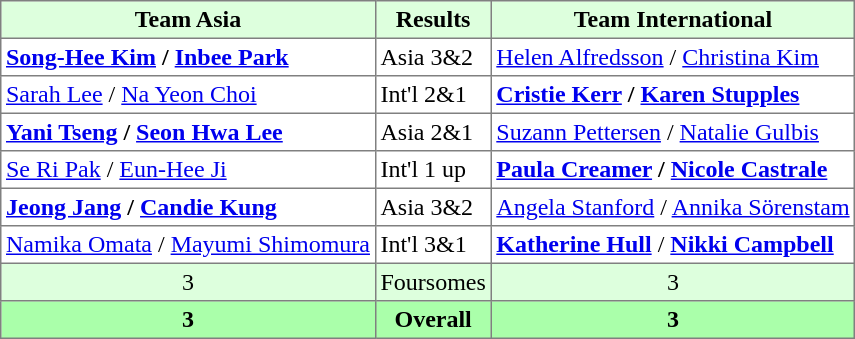<table border="1" cellpadding="3" style="border-collapse: collapse;">
<tr style="background:#ddffdd;">
<th>Team Asia</th>
<th>Results</th>
<th>Team International</th>
</tr>
<tr>
<td><strong><a href='#'>Song-Hee Kim</a> / <a href='#'>Inbee Park</a></strong></td>
<td>Asia 3&2</td>
<td><a href='#'>Helen Alfredsson</a> / <a href='#'>Christina Kim</a></td>
</tr>
<tr>
<td><a href='#'>Sarah Lee</a> / <a href='#'>Na Yeon Choi</a></td>
<td>Int'l 2&1</td>
<td><strong><a href='#'>Cristie Kerr</a> / <a href='#'>Karen Stupples</a></strong></td>
</tr>
<tr>
<td><strong><a href='#'>Yani Tseng</a> / <a href='#'>Seon Hwa Lee</a></strong></td>
<td>Asia 2&1</td>
<td><a href='#'>Suzann Pettersen</a> / <a href='#'>Natalie Gulbis</a></td>
</tr>
<tr>
<td><a href='#'>Se Ri Pak</a> / <a href='#'>Eun-Hee Ji</a></td>
<td>Int'l 1 up</td>
<td><strong><a href='#'>Paula Creamer</a> / <a href='#'>Nicole Castrale</a></strong></td>
</tr>
<tr>
<td><strong><a href='#'>Jeong Jang</a> / <a href='#'>Candie Kung</a></strong></td>
<td>Asia 3&2</td>
<td><a href='#'>Angela Stanford</a> / <a href='#'>Annika Sörenstam</a></td>
</tr>
<tr>
<td><a href='#'>Namika Omata</a> / <a href='#'>Mayumi Shimomura</a></td>
<td>Int'l 3&1</td>
<td><strong><a href='#'>Katherine Hull</a></strong> / <strong><a href='#'>Nikki Campbell</a></strong></td>
</tr>
<tr style="background:#ddffdd;">
<td align="center">3</td>
<td align="center">Foursomes</td>
<td align="center">3</td>
</tr>
<tr style="background:#aaffaa;">
<th>3</th>
<th>Overall</th>
<th>3</th>
</tr>
</table>
